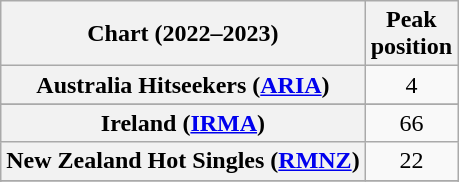<table class="wikitable sortable plainrowheaders" style="text-align:center">
<tr>
<th scope="col">Chart (2022–2023)</th>
<th scope="col">Peak<br>position</th>
</tr>
<tr>
<th scope="row">Australia Hitseekers (<a href='#'>ARIA</a>)</th>
<td>4</td>
</tr>
<tr>
</tr>
<tr>
</tr>
<tr>
<th scope="row">Ireland (<a href='#'>IRMA</a>)</th>
<td>66</td>
</tr>
<tr>
<th scope="row">New Zealand Hot Singles (<a href='#'>RMNZ</a>)</th>
<td>22</td>
</tr>
<tr>
</tr>
<tr>
</tr>
<tr>
</tr>
<tr>
</tr>
<tr>
</tr>
</table>
